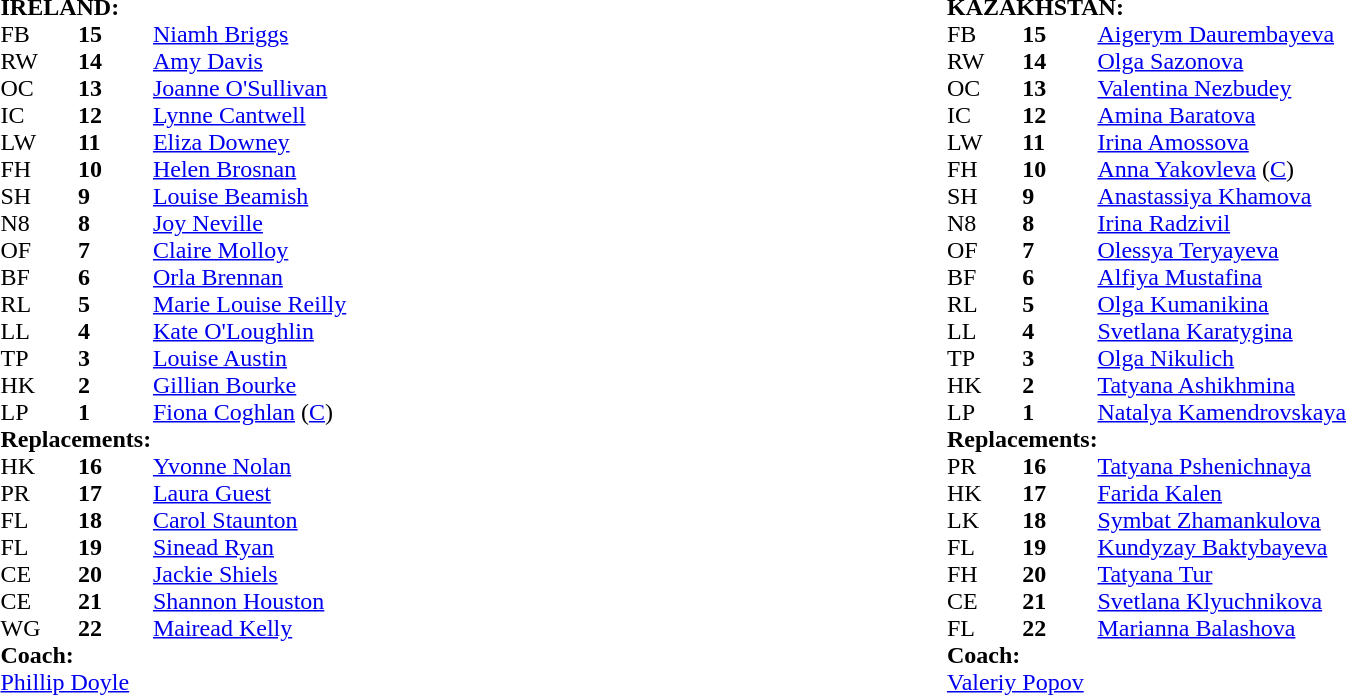<table style="width:100%">
<tr>
<td width="50%"><br><table cellspacing="0" cellpadding="0">
<tr>
<td colspan="4"><strong>IRELAND:</strong></td>
</tr>
<tr>
<th width="4%"></th>
<th width="4%"></th>
<th width="21%"></th>
<th width="21%"></th>
</tr>
<tr>
<td>FB</td>
<td><strong>15</strong></td>
<td><a href='#'>Niamh Briggs</a></td>
<td></td>
</tr>
<tr>
<td>RW</td>
<td><strong>14</strong></td>
<td><a href='#'>Amy Davis</a></td>
<td></td>
</tr>
<tr>
<td>OC</td>
<td><strong>13</strong></td>
<td><a href='#'>Joanne O'Sullivan</a></td>
</tr>
<tr>
<td>IC</td>
<td><strong>12</strong></td>
<td><a href='#'>Lynne Cantwell</a></td>
</tr>
<tr>
<td>LW</td>
<td><strong>11</strong></td>
<td><a href='#'>Eliza Downey</a></td>
</tr>
<tr>
<td>FH</td>
<td><strong>10</strong></td>
<td><a href='#'>Helen Brosnan</a></td>
<td></td>
</tr>
<tr>
<td>SH</td>
<td><strong>9</strong></td>
<td><a href='#'>Louise Beamish</a></td>
</tr>
<tr>
<td>N8</td>
<td><strong>8</strong></td>
<td><a href='#'>Joy Neville</a></td>
</tr>
<tr>
<td>OF</td>
<td><strong>7</strong></td>
<td><a href='#'>Claire Molloy</a></td>
<td></td>
</tr>
<tr>
<td>BF</td>
<td><strong>6</strong></td>
<td><a href='#'>Orla Brennan</a></td>
<td></td>
</tr>
<tr>
<td>RL</td>
<td><strong>5</strong></td>
<td><a href='#'>Marie Louise Reilly</a></td>
</tr>
<tr>
<td>LL</td>
<td><strong>4</strong></td>
<td><a href='#'>Kate O'Loughlin</a></td>
</tr>
<tr>
<td>TP</td>
<td><strong>3</strong></td>
<td><a href='#'>Louise Austin</a></td>
<td></td>
</tr>
<tr>
<td>HK</td>
<td><strong>2</strong></td>
<td><a href='#'>Gillian Bourke</a></td>
</tr>
<tr>
<td>LP</td>
<td><strong>1</strong></td>
<td><a href='#'>Fiona Coghlan</a> (<a href='#'>C</a>)</td>
<td></td>
</tr>
<tr>
<td colspan=4><strong>Replacements:</strong></td>
</tr>
<tr>
<td>HK</td>
<td><strong>16</strong></td>
<td><a href='#'>Yvonne Nolan</a></td>
<td></td>
</tr>
<tr>
<td>PR</td>
<td><strong>17</strong></td>
<td><a href='#'>Laura Guest</a></td>
<td></td>
</tr>
<tr>
<td>FL</td>
<td><strong>18</strong></td>
<td><a href='#'>Carol Staunton</a></td>
<td></td>
</tr>
<tr>
<td>FL</td>
<td><strong>19</strong></td>
<td><a href='#'>Sinead Ryan</a></td>
<td></td>
</tr>
<tr>
<td>CE</td>
<td><strong>20</strong></td>
<td><a href='#'>Jackie Shiels</a></td>
<td></td>
</tr>
<tr>
<td>CE</td>
<td><strong>21</strong></td>
<td><a href='#'>Shannon Houston</a></td>
<td></td>
</tr>
<tr>
<td>WG</td>
<td><strong>22</strong></td>
<td><a href='#'>Mairead Kelly</a></td>
<td></td>
</tr>
<tr>
<td colspan="4"><strong>Coach:</strong></td>
</tr>
<tr>
<td colspan="4"> <a href='#'>Phillip Doyle</a></td>
</tr>
<tr>
</tr>
</table>
</td>
<td width="50%"><br><table cellspacing="0" cellpadding="0">
<tr>
<td colspan="4"><strong>KAZAKHSTAN:</strong></td>
</tr>
<tr>
<th width="4%"></th>
<th width="4%"></th>
<th width="21%"></th>
<th width="21%"></th>
</tr>
<tr>
<td>FB</td>
<td><strong>15</strong></td>
<td><a href='#'>Aigerym Daurembayeva</a></td>
</tr>
<tr>
<td>RW</td>
<td><strong>14</strong></td>
<td><a href='#'>Olga Sazonova</a></td>
</tr>
<tr>
<td>OC</td>
<td><strong>13</strong></td>
<td><a href='#'>Valentina Nezbudey</a></td>
</tr>
<tr>
<td>IC</td>
<td><strong>12</strong></td>
<td><a href='#'>Amina Baratova</a></td>
<td></td>
</tr>
<tr>
<td>LW</td>
<td><strong>11</strong></td>
<td><a href='#'>Irina Amossova</a></td>
</tr>
<tr>
<td>FH</td>
<td><strong>10</strong></td>
<td><a href='#'>Anna Yakovleva</a> (<a href='#'>C</a>)</td>
<td></td>
</tr>
<tr>
<td>SH</td>
<td><strong>9</strong></td>
<td><a href='#'>Anastassiya Khamova</a></td>
<td></td>
</tr>
<tr>
<td>N8</td>
<td><strong>8</strong></td>
<td><a href='#'>Irina Radzivil</a></td>
<td></td>
</tr>
<tr>
<td>OF</td>
<td><strong>7</strong></td>
<td><a href='#'>Olessya Teryayeva</a></td>
</tr>
<tr>
<td>BF</td>
<td><strong>6</strong></td>
<td><a href='#'>Alfiya Mustafina</a></td>
<td></td>
</tr>
<tr>
<td>RL</td>
<td><strong>5</strong></td>
<td><a href='#'>Olga Kumanikina</a></td>
<td></td>
</tr>
<tr>
<td>LL</td>
<td><strong>4</strong></td>
<td><a href='#'>Svetlana Karatygina</a></td>
</tr>
<tr>
<td>TP</td>
<td><strong>3</strong></td>
<td><a href='#'>Olga Nikulich</a></td>
</tr>
<tr>
<td>HK</td>
<td><strong>2</strong></td>
<td><a href='#'>Tatyana Ashikhmina</a></td>
<td></td>
</tr>
<tr>
<td>LP</td>
<td><strong>1</strong></td>
<td><a href='#'>Natalya Kamendrovskaya</a></td>
<td></td>
</tr>
<tr>
<td colspan=4><strong>Replacements:</strong></td>
</tr>
<tr>
<td>PR</td>
<td><strong>16</strong></td>
<td><a href='#'>Tatyana Pshenichnaya</a></td>
<td></td>
</tr>
<tr>
<td>HK</td>
<td><strong>17</strong></td>
<td><a href='#'>Farida Kalen</a></td>
<td></td>
</tr>
<tr>
<td>LK</td>
<td><strong>18</strong></td>
<td><a href='#'>Symbat Zhamankulova</a></td>
<td></td>
</tr>
<tr>
<td>FL</td>
<td><strong>19</strong></td>
<td><a href='#'>Kundyzay Baktybayeva</a></td>
<td></td>
</tr>
<tr>
<td>FH</td>
<td><strong>20</strong></td>
<td><a href='#'>Tatyana Tur</a></td>
<td></td>
</tr>
<tr>
<td>CE</td>
<td><strong>21</strong></td>
<td><a href='#'>Svetlana Klyuchnikova</a></td>
<td></td>
</tr>
<tr>
<td>FL</td>
<td><strong>22</strong></td>
<td><a href='#'>Marianna Balashova</a></td>
<td></td>
</tr>
<tr>
<td colspan="4"><strong>Coach:</strong></td>
</tr>
<tr>
<td colspan="4"> <a href='#'>Valeriy Popov</a></td>
</tr>
<tr>
</tr>
</table>
</td>
</tr>
</table>
